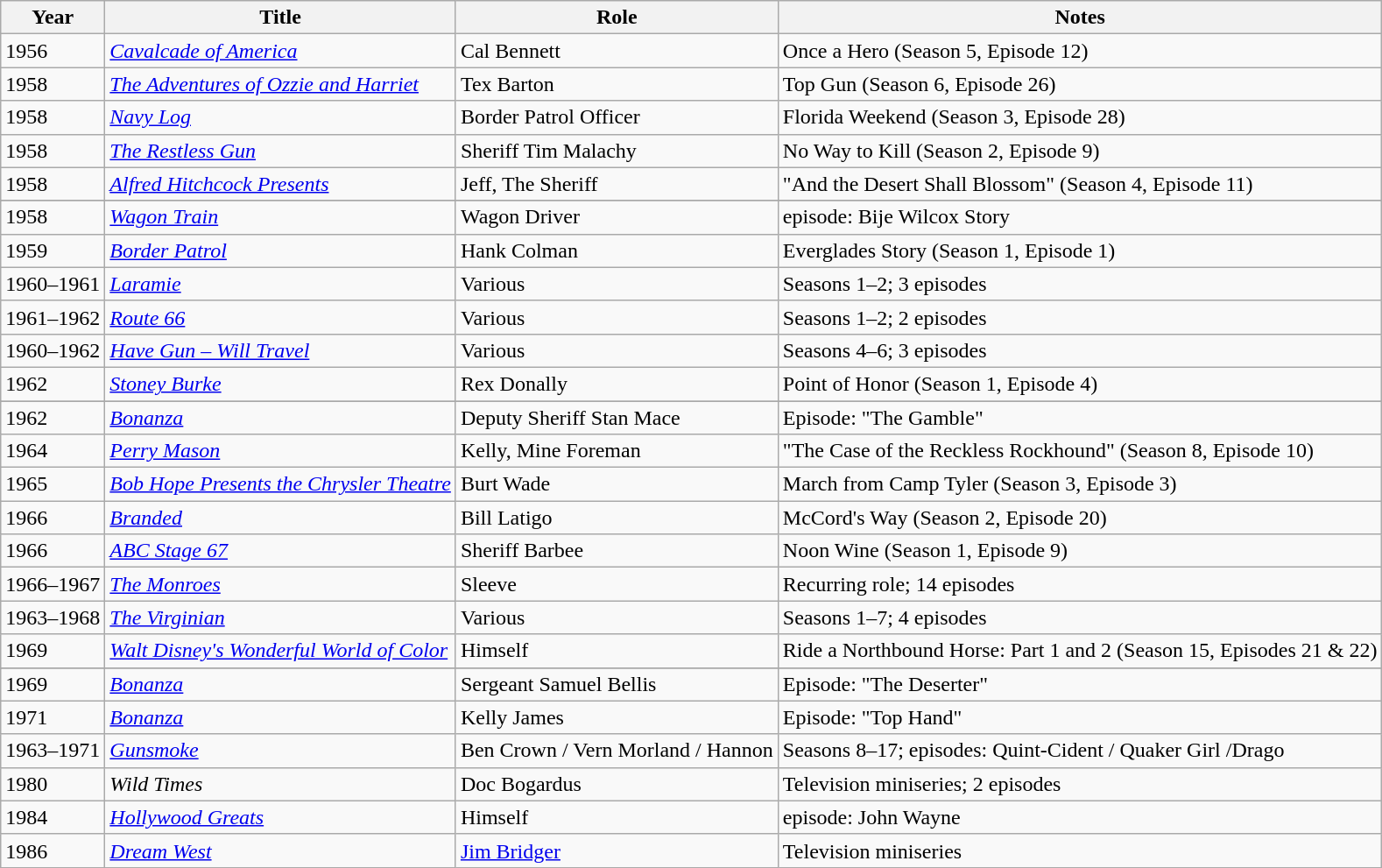<table class="wikitable">
<tr>
<th>Year</th>
<th>Title</th>
<th>Role</th>
<th class="unsortable">Notes</th>
</tr>
<tr>
<td>1956</td>
<td><em><a href='#'>Cavalcade of America</a></em></td>
<td>Cal Bennett</td>
<td>Once a Hero (Season 5, Episode 12)</td>
</tr>
<tr>
<td>1958</td>
<td><em><a href='#'>The Adventures of Ozzie and Harriet</a></em></td>
<td>Tex Barton</td>
<td>Top Gun (Season 6, Episode 26)</td>
</tr>
<tr>
<td>1958</td>
<td><em><a href='#'>Navy Log</a></em></td>
<td>Border Patrol Officer</td>
<td>Florida Weekend (Season 3, Episode 28)</td>
</tr>
<tr>
<td>1958</td>
<td><em><a href='#'>The Restless Gun</a></em></td>
<td>Sheriff Tim Malachy</td>
<td>No Way to Kill (Season 2, Episode 9)</td>
</tr>
<tr>
<td>1958</td>
<td><em><a href='#'>Alfred Hitchcock Presents</a></em></td>
<td>Jeff, The Sheriff</td>
<td>"And the Desert Shall Blossom" (Season 4, Episode 11)</td>
</tr>
<tr>
</tr>
<tr>
<td>1958</td>
<td><em><a href='#'>Wagon Train</a></em></td>
<td>Wagon Driver</td>
<td>episode: Bije Wilcox Story</td>
</tr>
<tr>
<td>1959</td>
<td><em><a href='#'>Border Patrol</a></em></td>
<td>Hank Colman</td>
<td>Everglades Story (Season 1, Episode 1)</td>
</tr>
<tr>
<td>1960–1961</td>
<td><em><a href='#'>Laramie</a></em></td>
<td>Various</td>
<td>Seasons 1–2; 3 episodes</td>
</tr>
<tr>
<td>1961–1962</td>
<td><em><a href='#'>Route 66</a></em></td>
<td>Various</td>
<td>Seasons 1–2; 2 episodes</td>
</tr>
<tr>
<td>1960–1962</td>
<td><em><a href='#'>Have Gun – Will Travel</a></em></td>
<td>Various</td>
<td>Seasons 4–6; 3 episodes</td>
</tr>
<tr>
<td>1962</td>
<td><em><a href='#'>Stoney Burke</a></em></td>
<td>Rex Donally</td>
<td>Point of Honor (Season 1, Episode 4)</td>
</tr>
<tr>
</tr>
<tr>
<td>1962</td>
<td><em><a href='#'>Bonanza</a></em></td>
<td>Deputy Sheriff Stan Mace</td>
<td>Episode: "The Gamble"</td>
</tr>
<tr>
<td>1964</td>
<td><em><a href='#'>Perry Mason</a></em></td>
<td>Kelly, Mine Foreman</td>
<td>"The Case of the Reckless Rockhound" (Season 8, Episode 10)</td>
</tr>
<tr>
<td>1965</td>
<td><em><a href='#'>Bob Hope Presents the Chrysler Theatre</a></em></td>
<td>Burt Wade</td>
<td>March from Camp Tyler (Season 3, Episode 3)</td>
</tr>
<tr>
<td>1966</td>
<td><em><a href='#'>Branded</a></em></td>
<td>Bill Latigo</td>
<td>McCord's Way (Season 2, Episode 20)</td>
</tr>
<tr>
<td>1966</td>
<td><em><a href='#'>ABC Stage 67</a></em></td>
<td>Sheriff Barbee</td>
<td>Noon Wine (Season 1, Episode 9)</td>
</tr>
<tr>
<td>1966–1967</td>
<td><em><a href='#'>The Monroes</a></em></td>
<td>Sleeve</td>
<td>Recurring role; 14 episodes</td>
</tr>
<tr>
<td>1963–1968</td>
<td><em><a href='#'>The Virginian</a></em></td>
<td>Various</td>
<td>Seasons 1–7; 4 episodes</td>
</tr>
<tr>
<td>1969</td>
<td><em><a href='#'>Walt Disney's Wonderful World of Color</a></em></td>
<td>Himself</td>
<td>Ride a Northbound Horse: Part 1 and 2 (Season 15, Episodes 21 & 22)</td>
</tr>
<tr>
</tr>
<tr>
<td>1969</td>
<td><em><a href='#'>Bonanza</a></em></td>
<td>Sergeant Samuel Bellis</td>
<td>Episode: "The Deserter"</td>
</tr>
<tr>
<td>1971</td>
<td><em><a href='#'>Bonanza</a></em></td>
<td>Kelly James</td>
<td>Episode: "Top Hand"</td>
</tr>
<tr>
<td>1963–1971</td>
<td><em><a href='#'>Gunsmoke</a></em></td>
<td>Ben Crown / Vern Morland / Hannon</td>
<td>Seasons 8–17; episodes: Quint-Cident / Quaker Girl /Drago</td>
</tr>
<tr>
<td>1980</td>
<td><em>Wild Times</em></td>
<td>Doc Bogardus</td>
<td>Television miniseries; 2 episodes</td>
</tr>
<tr>
<td>1984</td>
<td><em><a href='#'>Hollywood Greats</a></em></td>
<td>Himself</td>
<td>episode: John Wayne</td>
</tr>
<tr>
<td>1986</td>
<td><em><a href='#'>Dream West</a></em></td>
<td><a href='#'>Jim Bridger</a></td>
<td>Television miniseries</td>
</tr>
</table>
